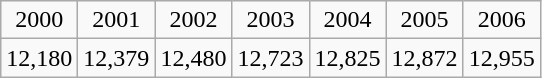<table class="wikitable" style="text-align:center">
<tr>
<td>2000</td>
<td>2001</td>
<td>2002</td>
<td>2003</td>
<td>2004</td>
<td>2005</td>
<td>2006</td>
</tr>
<tr>
<td>12,180</td>
<td>12,379</td>
<td>12,480</td>
<td>12,723</td>
<td>12,825</td>
<td>12,872</td>
<td>12,955</td>
</tr>
</table>
